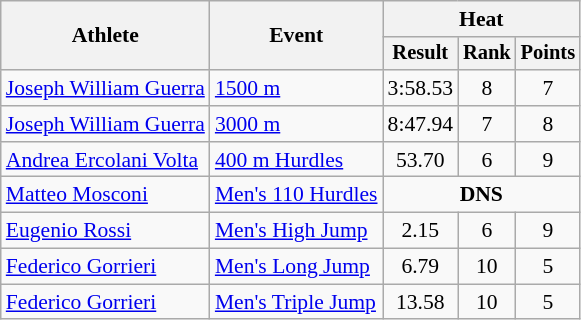<table class="wikitable" style="font-size:90%">
<tr>
<th rowspan="2">Athlete</th>
<th rowspan="2">Event</th>
<th colspan="3">Heat</th>
</tr>
<tr style="font-size:95%">
<th>Result</th>
<th>Rank</th>
<th>Points</th>
</tr>
<tr align=center>
<td align=left><a href='#'>Joseph William Guerra</a></td>
<td align=left><a href='#'>1500 m</a></td>
<td>3:58.53</td>
<td>8</td>
<td>7</td>
</tr>
<tr align=center>
<td align=left><a href='#'>Joseph William Guerra</a></td>
<td align=left><a href='#'>3000 m</a></td>
<td>8:47.94</td>
<td>7</td>
<td>8</td>
</tr>
<tr align=center>
<td align=left><a href='#'>Andrea Ercolani Volta</a></td>
<td align=left><a href='#'>400 m Hurdles</a></td>
<td>53.70</td>
<td>6</td>
<td>9</td>
</tr>
<tr align=center>
<td align=left><a href='#'>Matteo Mosconi</a></td>
<td align=left><a href='#'>Men's 110 Hurdles</a></td>
<td colspan="3"><strong>DNS</strong></td>
</tr>
<tr align=center>
<td align=left><a href='#'>Eugenio Rossi</a></td>
<td align=left><a href='#'>Men's High Jump</a></td>
<td>2.15</td>
<td>6</td>
<td>9</td>
</tr>
<tr align=center>
<td align=left><a href='#'>Federico Gorrieri</a></td>
<td align=left><a href='#'>Men's Long Jump</a></td>
<td>6.79</td>
<td>10</td>
<td>5</td>
</tr>
<tr align=center>
<td align=left><a href='#'>Federico Gorrieri</a></td>
<td align=left><a href='#'>Men's Triple Jump</a></td>
<td>13.58</td>
<td>10</td>
<td>5</td>
</tr>
</table>
